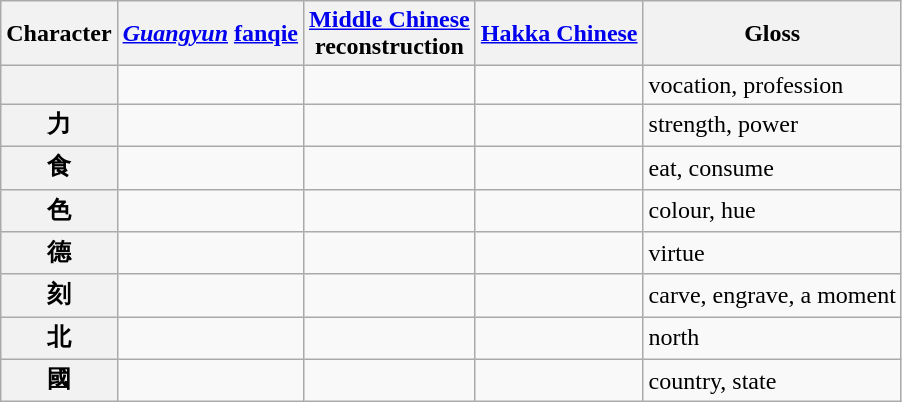<table class="wikitable" style="text-align: left">
<tr>
<th>Character</th>
<th><em><a href='#'>Guangyun</a></em> <a href='#'>fanqie</a></th>
<th><a href='#'>Middle Chinese</a><br>reconstruction</th>
<th><a href='#'>Hakka Chinese</a></th>
<th>Gloss</th>
</tr>
<tr>
<th></th>
<td></td>
<td></td>
<td></td>
<td>vocation, profession</td>
</tr>
<tr>
<th>力</th>
<td></td>
<td></td>
<td></td>
<td>strength, power</td>
</tr>
<tr>
<th>食</th>
<td></td>
<td></td>
<td></td>
<td>eat, consume</td>
</tr>
<tr>
<th>色</th>
<td></td>
<td></td>
<td></td>
<td>colour, hue</td>
</tr>
<tr>
<th>德</th>
<td></td>
<td></td>
<td></td>
<td>virtue</td>
</tr>
<tr>
<th>刻</th>
<td></td>
<td></td>
<td></td>
<td>carve, engrave, a moment</td>
</tr>
<tr>
<th>北</th>
<td></td>
<td></td>
<td></td>
<td>north</td>
</tr>
<tr>
<th>國</th>
<td></td>
<td></td>
<td></td>
<td>country, state</td>
</tr>
</table>
